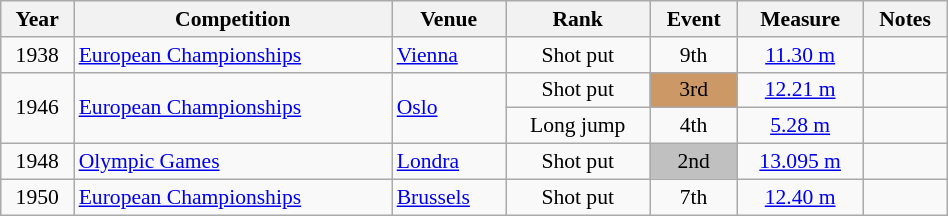<table class="wikitable" width=50% style="font-size:90%; text-align:center;">
<tr>
<th>Year</th>
<th>Competition</th>
<th>Venue</th>
<th>Rank</th>
<th>Event</th>
<th>Measure</th>
<th>Notes</th>
</tr>
<tr>
<td rowspan=1>1938</td>
<td rowspan=1 align=left><a href='#'>European Championships</a></td>
<td rowspan=1 align=left> <a href='#'>Vienna</a></td>
<td>Shot put</td>
<td>9th</td>
<td><a href='#'>11.30 m</a></td>
<td></td>
</tr>
<tr>
<td rowspan=2>1946</td>
<td rowspan=2 align=left><a href='#'>European Championships</a></td>
<td rowspan=2 align=left> <a href='#'>Oslo</a></td>
<td>Shot put</td>
<td bgcolor=cc9966>3rd</td>
<td><a href='#'>12.21 m</a></td>
<td></td>
</tr>
<tr>
<td>Long jump</td>
<td>4th</td>
<td><a href='#'>5.28 m</a></td>
<td></td>
</tr>
<tr>
<td>1948</td>
<td align=left><a href='#'>Olympic Games</a></td>
<td align=left> <a href='#'>Londra</a></td>
<td>Shot put</td>
<td bgcolor=silver>2nd</td>
<td><a href='#'>13.095 m</a></td>
<td></td>
</tr>
<tr>
<td rowspan=1>1950</td>
<td rowspan=1 align=left><a href='#'>European Championships</a></td>
<td rowspan=1 align=left> <a href='#'>Brussels</a></td>
<td>Shot put</td>
<td>7th</td>
<td><a href='#'>12.40 m</a></td>
<td></td>
</tr>
</table>
